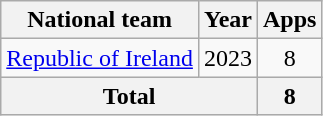<table class="sortable wikitable" style="text-align:center">
<tr>
<th scope="col">National team</th>
<th scope="col">Year</th>
<th scope="col">Apps</th>
</tr>
<tr>
<td><a href='#'>Republic of Ireland</a></td>
<td>2023</td>
<td>8</td>
</tr>
<tr>
<th colspan="2" scope="row">Total</th>
<th>8</th>
</tr>
</table>
